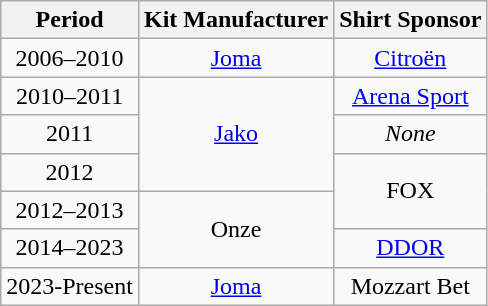<table class="wikitable" style="text-align:center">
<tr>
<th>Period</th>
<th>Kit Manufacturer</th>
<th>Shirt Sponsor</th>
</tr>
<tr>
<td>2006–2010</td>
<td><a href='#'>Joma</a></td>
<td><a href='#'>Citroën</a></td>
</tr>
<tr>
<td>2010–2011</td>
<td rowspan="3"><a href='#'>Jako</a></td>
<td><a href='#'>Arena Sport</a></td>
</tr>
<tr>
<td>2011</td>
<td><em>None</em></td>
</tr>
<tr>
<td>2012</td>
<td rowspan="2">FOX</td>
</tr>
<tr>
<td>2012–2013</td>
<td rowspan="2">Onze</td>
</tr>
<tr>
<td>2014–2023</td>
<td><a href='#'>DDOR</a></td>
</tr>
<tr>
<td>2023-Present</td>
<td><a href='#'>Joma</a></td>
<td>Mozzart Bet</td>
</tr>
</table>
